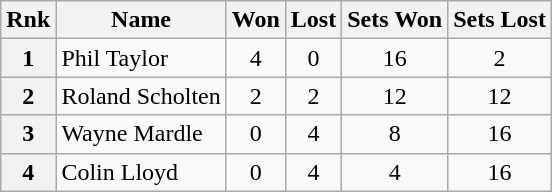<table class="wikitable" style="text-align:center">
<tr>
<th>Rnk</th>
<th>Name</th>
<th>Won</th>
<th>Lost</th>
<th>Sets Won</th>
<th>Sets Lost</th>
</tr>
<tr>
<th>1</th>
<td align=left>Phil Taylor</td>
<td>4</td>
<td>0</td>
<td>16</td>
<td>2</td>
</tr>
<tr>
<th>2</th>
<td align=left>Roland Scholten</td>
<td>2</td>
<td>2</td>
<td>12</td>
<td>12</td>
</tr>
<tr>
<th>3</th>
<td align=left>Wayne Mardle</td>
<td>0</td>
<td>4</td>
<td>8</td>
<td>16</td>
</tr>
<tr>
<th>4</th>
<td align=left>Colin Lloyd</td>
<td>0</td>
<td>4</td>
<td>4</td>
<td>16</td>
</tr>
</table>
